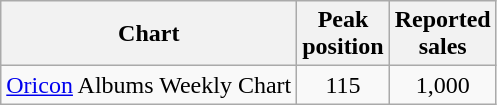<table class="wikitable">
<tr>
<th>Chart</th>
<th>Peak<br>position</th>
<th>Reported<br>sales</th>
</tr>
<tr>
<td><a href='#'>Oricon</a> Albums Weekly Chart</td>
<td style="text-align:center;">115</td>
<td style="text-align:center;">1,000</td>
</tr>
</table>
